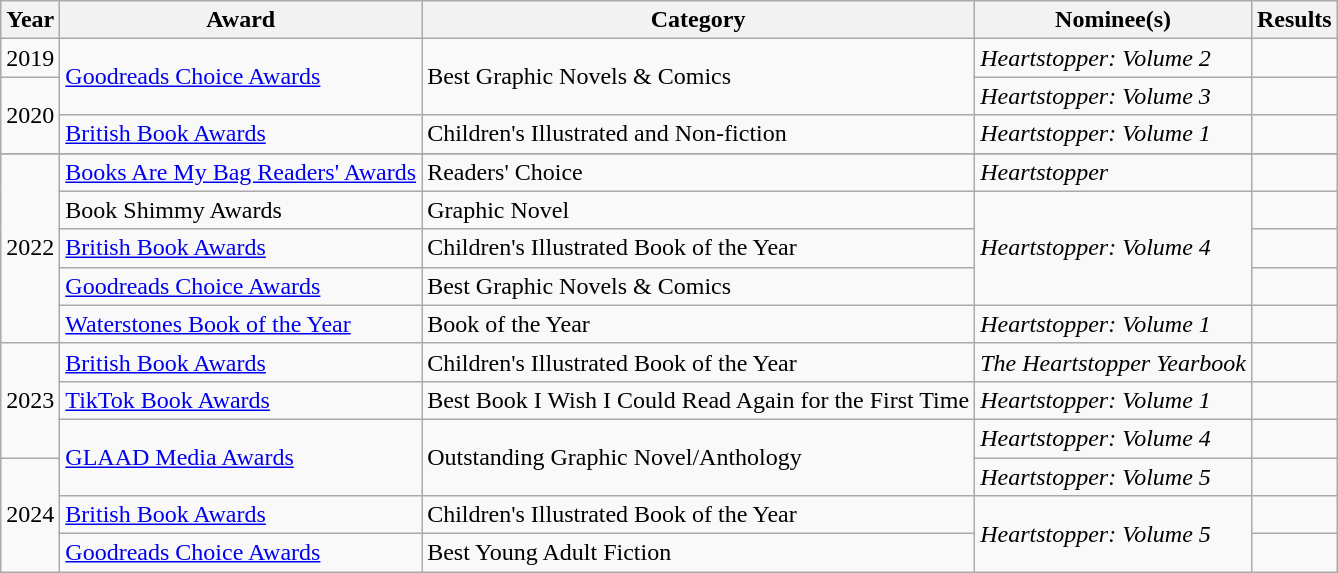<table class="wikitable plainrowheaders sortable">
<tr>
<th scope="col">Year</th>
<th scope="col">Award</th>
<th scope="col">Category</th>
<th scope="col">Nominee(s)</th>
<th scope="col">Results</th>
</tr>
<tr>
<td>2019</td>
<td rowspan="2"><a href='#'>Goodreads Choice Awards</a></td>
<td rowspan="2">Best Graphic Novels & Comics</td>
<td><em>Heartstopper: Volume 2</em></td>
<td></td>
</tr>
<tr>
<td rowspan="2">2020</td>
<td><em>Heartstopper: Volume 3</em></td>
<td></td>
</tr>
<tr>
<td><a href='#'>British Book Awards</a></td>
<td>Children's Illustrated and Non-fiction</td>
<td><em>Heartstopper: Volume 1</em></td>
<td></td>
</tr>
<tr>
</tr>
<tr>
<td rowspan="5">2022</td>
<td><a href='#'>Books Are My Bag Readers' Awards</a></td>
<td>Readers' Choice</td>
<td><em>Heartstopper</em></td>
<td></td>
</tr>
<tr>
<td>Book Shimmy Awards</td>
<td>Graphic Novel</td>
<td rowspan="3"><em>Heartstopper: Volume 4</em></td>
<td></td>
</tr>
<tr>
<td><a href='#'>British Book Awards</a></td>
<td>Children's Illustrated Book of the Year</td>
<td></td>
</tr>
<tr>
<td><a href='#'>Goodreads Choice Awards</a></td>
<td>Best Graphic Novels & Comics</td>
<td></td>
</tr>
<tr>
<td><a href='#'>Waterstones Book of the Year</a></td>
<td>Book of the Year</td>
<td><em>Heartstopper: Volume 1</em></td>
<td></td>
</tr>
<tr>
<td rowspan="3">2023</td>
<td><a href='#'>British Book Awards</a></td>
<td>Children's Illustrated Book of the Year</td>
<td><em>The Heartstopper Yearbook</em></td>
<td></td>
</tr>
<tr>
<td><a href='#'>TikTok Book Awards</a></td>
<td>Best Book I Wish I Could Read Again for the First Time</td>
<td><em>Heartstopper: Volume 1</em></td>
<td></td>
</tr>
<tr>
<td rowspan="2"><a href='#'>GLAAD Media Awards</a></td>
<td rowspan="2">Outstanding Graphic Novel/Anthology</td>
<td><em>Heartstopper: Volume 4</em></td>
<td></td>
</tr>
<tr>
<td rowspan="3">2024</td>
<td><em>Heartstopper: Volume 5</em></td>
<td></td>
</tr>
<tr>
<td><a href='#'>British Book Awards</a></td>
<td>Children's Illustrated Book of the Year</td>
<td rowspan="2"><em>Heartstopper: Volume 5</em></td>
<td></td>
</tr>
<tr>
<td><a href='#'>Goodreads Choice Awards</a></td>
<td>Best Young Adult Fiction</td>
<td></td>
</tr>
</table>
